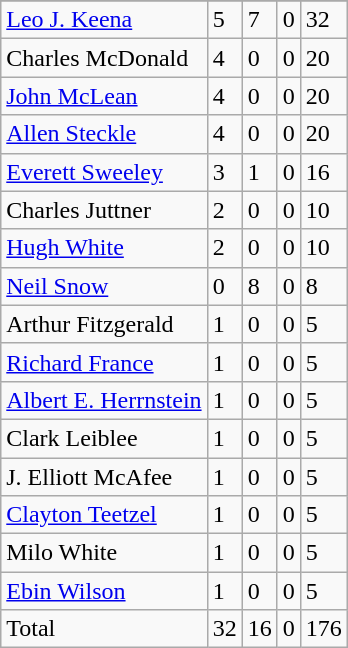<table class="wikitable">
<tr>
</tr>
<tr>
<td><a href='#'>Leo J. Keena</a></td>
<td>5</td>
<td>7</td>
<td>0</td>
<td>32</td>
</tr>
<tr>
<td>Charles McDonald</td>
<td>4</td>
<td>0</td>
<td>0</td>
<td>20</td>
</tr>
<tr>
<td><a href='#'>John McLean</a></td>
<td>4</td>
<td>0</td>
<td>0</td>
<td>20</td>
</tr>
<tr>
<td><a href='#'>Allen Steckle</a></td>
<td>4</td>
<td>0</td>
<td>0</td>
<td>20</td>
</tr>
<tr>
<td><a href='#'>Everett Sweeley</a></td>
<td>3</td>
<td>1</td>
<td>0</td>
<td>16</td>
</tr>
<tr>
<td>Charles Juttner</td>
<td>2</td>
<td>0</td>
<td>0</td>
<td>10</td>
</tr>
<tr>
<td><a href='#'>Hugh White</a></td>
<td>2</td>
<td>0</td>
<td>0</td>
<td>10</td>
</tr>
<tr>
<td><a href='#'>Neil Snow</a></td>
<td>0</td>
<td>8</td>
<td>0</td>
<td>8</td>
</tr>
<tr>
<td>Arthur Fitzgerald</td>
<td>1</td>
<td>0</td>
<td>0</td>
<td>5</td>
</tr>
<tr>
<td><a href='#'>Richard France</a></td>
<td>1</td>
<td>0</td>
<td>0</td>
<td>5</td>
</tr>
<tr>
<td><a href='#'>Albert E. Herrnstein</a></td>
<td>1</td>
<td>0</td>
<td>0</td>
<td>5</td>
</tr>
<tr>
<td>Clark Leiblee</td>
<td>1</td>
<td>0</td>
<td>0</td>
<td>5</td>
</tr>
<tr>
<td>J. Elliott McAfee</td>
<td>1</td>
<td>0</td>
<td>0</td>
<td>5</td>
</tr>
<tr>
<td><a href='#'>Clayton Teetzel</a></td>
<td>1</td>
<td>0</td>
<td>0</td>
<td>5</td>
</tr>
<tr>
<td>Milo White</td>
<td>1</td>
<td>0</td>
<td>0</td>
<td>5</td>
</tr>
<tr>
<td><a href='#'>Ebin Wilson</a></td>
<td>1</td>
<td>0</td>
<td>0</td>
<td>5</td>
</tr>
<tr>
<td>Total</td>
<td>32</td>
<td>16</td>
<td>0</td>
<td>176</td>
</tr>
</table>
